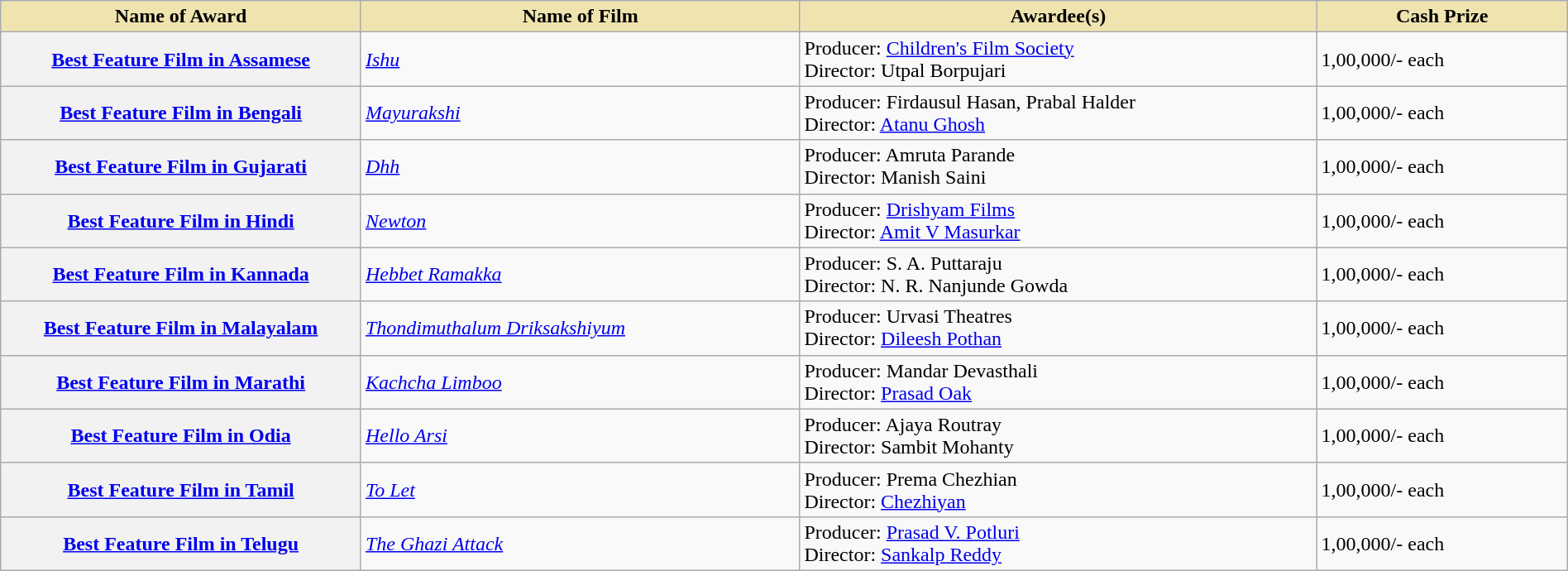<table class="wikitable plainrowheaders" style="width:100%;">
<tr>
<th style="background-color:#EFE4B0;width:23%;">Name of Award</th>
<th style="background-color:#EFE4B0;width:28%;">Name of Film</th>
<th style="background-color:#EFE4B0;width:33%;">Awardee(s)</th>
<th style="background-color:#EFE4B0;width:16%;">Cash Prize</th>
</tr>
<tr>
<th scope="row"><a href='#'>Best Feature Film in Assamese</a></th>
<td><em><a href='#'>Ishu</a></em></td>
<td>Producer: <a href='#'>Children's Film Society</a><br>Director: Utpal Borpujari</td>
<td> 1,00,000/- each</td>
</tr>
<tr>
<th scope="row"><a href='#'>Best Feature Film in Bengali</a></th>
<td><em><a href='#'>Mayurakshi</a></em></td>
<td>Producer: Firdausul Hasan, Prabal Halder<br>Director: <a href='#'>Atanu Ghosh</a></td>
<td> 1,00,000/- each</td>
</tr>
<tr>
<th scope="row"><a href='#'>Best Feature Film in Gujarati</a></th>
<td><em><a href='#'>Dhh</a></em></td>
<td>Producer: Amruta Parande<br>Director:  Manish Saini</td>
<td> 1,00,000/- each</td>
</tr>
<tr>
<th scope="row"><a href='#'>Best Feature Film in Hindi</a></th>
<td><em><a href='#'>Newton</a></em></td>
<td>Producer: <a href='#'>Drishyam Films</a><br>Director: <a href='#'>Amit V Masurkar</a></td>
<td> 1,00,000/- each</td>
</tr>
<tr>
<th scope="row"><a href='#'>Best Feature Film in Kannada</a></th>
<td><em><a href='#'>Hebbet Ramakka</a></em></td>
<td>Producer: S. A. Puttaraju<br>Director: N. R. Nanjunde Gowda</td>
<td> 1,00,000/- each</td>
</tr>
<tr>
<th scope="row"><a href='#'>Best Feature Film in Malayalam</a></th>
<td><em><a href='#'>Thondimuthalum Driksakshiyum</a></em></td>
<td>Producer: Urvasi Theatres<br>Director: <a href='#'>Dileesh Pothan</a></td>
<td> 1,00,000/- each</td>
</tr>
<tr>
<th scope="row"><a href='#'>Best Feature Film in Marathi</a></th>
<td><em><a href='#'>Kachcha Limboo</a></em></td>
<td>Producer: Mandar Devasthali<br>Director: <a href='#'>Prasad Oak</a></td>
<td> 1,00,000/- each</td>
</tr>
<tr>
<th scope="row"><a href='#'>Best Feature Film in Odia</a></th>
<td><em><a href='#'>Hello Arsi</a></em></td>
<td>Producer: Ajaya Routray<br> Director: Sambit Mohanty</td>
<td> 1,00,000/- each</td>
</tr>
<tr>
<th scope="row"><a href='#'>Best Feature Film in Tamil</a></th>
<td><em><a href='#'>To Let</a></em></td>
<td>Producer: Prema Chezhian<br>Director: <a href='#'>Chezhiyan</a></td>
<td> 1,00,000/- each</td>
</tr>
<tr>
<th scope="row"><a href='#'>Best Feature Film in Telugu</a></th>
<td><em><a href='#'>The Ghazi Attack</a></em></td>
<td>Producer: <a href='#'>Prasad V. Potluri</a><br>Director: <a href='#'>Sankalp Reddy</a></td>
<td> 1,00,000/- each</td>
</tr>
</table>
